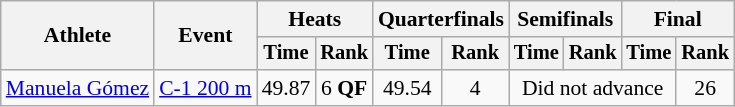<table class=wikitable style=font-size:90%;text-align:center>
<tr>
<th rowspan=2>Athlete</th>
<th rowspan=2>Event</th>
<th colspan=2>Heats</th>
<th colspan=2>Quarterfinals</th>
<th colspan=2>Semifinals</th>
<th colspan=2>Final</th>
</tr>
<tr style=font-size:95%>
<th>Time</th>
<th>Rank</th>
<th>Time</th>
<th>Rank</th>
<th>Time</th>
<th>Rank</th>
<th>Time</th>
<th>Rank</th>
</tr>
<tr>
<td align=left><a href='#'>Manuela Gómez</a></td>
<td align=left><a href='#'>C-1 200 m</a></td>
<td>49.87</td>
<td>6 <strong>QF</strong></td>
<td>49.54</td>
<td>4</td>
<td colspan=3>Did not advance</td>
<td>26</td>
</tr>
</table>
